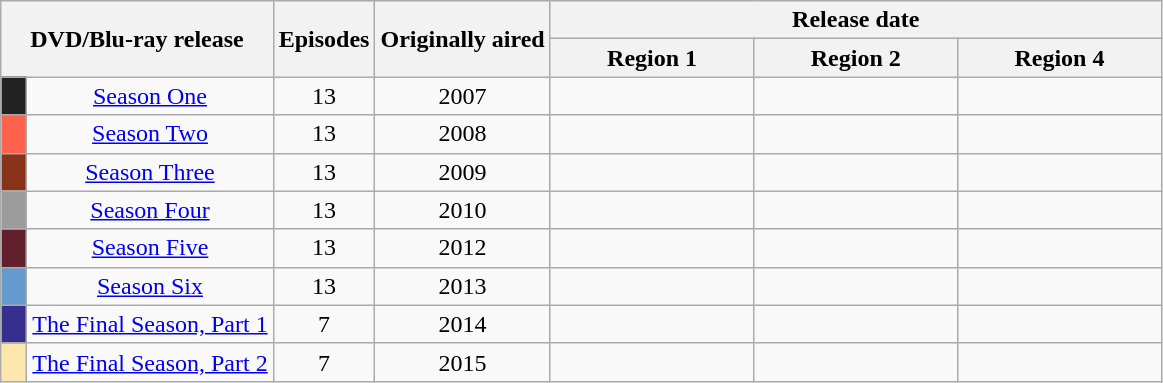<table class="wikitable">
<tr>
<th colspan="2" rowspan="2">DVD/Blu-ray release</th>
<th rowspan="2">Episodes</th>
<th rowspan="2">Originally aired</th>
<th colspan="3" style="width:400px;">Release date</th>
</tr>
<tr>
<th>Region 1</th>
<th>Region 2</th>
<th>Region 4</th>
</tr>
<tr>
<td style="background:#222; width:10px;"></td>
<td style="text-align:center;"><a href='#'>Season One</a></td>
<td style="text-align:center;">13</td>
<td style="text-align:center;">2007</td>
<td style="text-align:center;"></td>
<td style="text-align:center;"></td>
<td style="text-align:center;"></td>
</tr>
<tr>
<td style="background:#FF624A; width:10px;"></td>
<td style="text-align:center;"><a href='#'>Season Two</a></td>
<td style="text-align:center;">13</td>
<td style="text-align:center;">2008</td>
<td style="text-align:center;"></td>
<td style="text-align:center;"></td>
<td style="text-align:center;"></td>
</tr>
<tr>
<td style="background:#88321A; width:10px;"></td>
<td style="text-align:center;"><a href='#'>Season Three</a></td>
<td style="text-align:center;">13</td>
<td style="text-align:center;">2009</td>
<td style="text-align:center;"></td>
<td style="text-align:center;"></td>
<td style="text-align:center;"></td>
</tr>
<tr>
<td style="background:#9c9c9c; width:10px;"></td>
<td style="text-align:center;"><a href='#'>Season Four</a></td>
<td style="text-align:center;">13</td>
<td style="text-align:center;">2010</td>
<td style="text-align:center;"></td>
<td style="text-align:center;"></td>
<td style="text-align:center;"></td>
</tr>
<tr>
<td style="background:#62202c; width:10px;"></td>
<td style="text-align:center;"><a href='#'>Season Five</a></td>
<td style="text-align:center;">13</td>
<td style="text-align:center;">2012</td>
<td style="text-align:center;"></td>
<td style="text-align:center;"></td>
<td style="text-align:center;"></td>
</tr>
<tr>
<td style="background:#6699CE; width:10px;"></td>
<td style="text-align:center;"><a href='#'>Season Six</a></td>
<td style="text-align:center;">13</td>
<td style="text-align:center;">2013</td>
<td style="text-align:center;"></td>
<td style="text-align:center;"></td>
<td style="text-align:center;"></td>
</tr>
<tr>
<td style="background:#362F8E; width:10px;"></td>
<td style="text-align:center;"><a href='#'>The Final Season, Part 1</a></td>
<td style="text-align:center;">7</td>
<td style="text-align:center;">2014</td>
<td style="text-align:center;"></td>
<td style="text-align:center;"></td>
<td style="text-align:center;"></td>
</tr>
<tr>
<td style="background:#FDE7AD; width:10px;"></td>
<td style="text-align:center;"><a href='#'>The Final Season, Part 2</a></td>
<td style="text-align:center;">7</td>
<td style="text-align:center;">2015</td>
<td style="text-align:center;"></td>
<td style="text-align:center;"></td>
<td style="text-align:center;"></td>
</tr>
</table>
